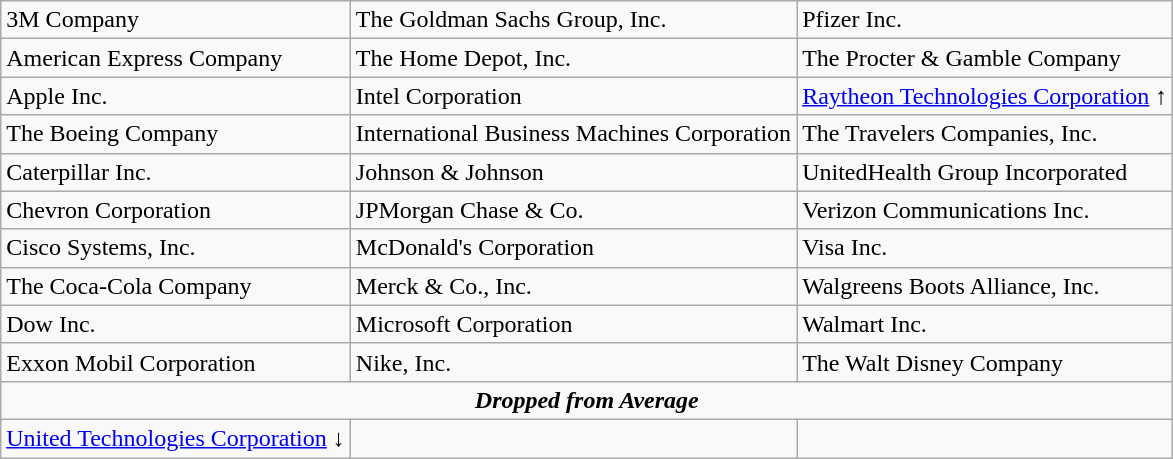<table class="wikitable">
<tr>
<td>3M Company</td>
<td>The Goldman Sachs Group, Inc.</td>
<td>Pfizer Inc.</td>
</tr>
<tr>
<td>American Express Company</td>
<td>The Home Depot, Inc.</td>
<td>The Procter & Gamble Company</td>
</tr>
<tr>
<td>Apple Inc.</td>
<td>Intel Corporation</td>
<td><a href='#'>Raytheon Technologies Corporation</a> ↑</td>
</tr>
<tr>
<td>The Boeing Company</td>
<td>International Business Machines Corporation</td>
<td>The Travelers Companies, Inc.</td>
</tr>
<tr>
<td>Caterpillar Inc.</td>
<td>Johnson & Johnson</td>
<td>UnitedHealth Group Incorporated</td>
</tr>
<tr>
<td>Chevron Corporation</td>
<td>JPMorgan Chase & Co.</td>
<td>Verizon Communications Inc.</td>
</tr>
<tr>
<td>Cisco Systems, Inc.</td>
<td>McDonald's Corporation</td>
<td>Visa Inc.</td>
</tr>
<tr>
<td>The Coca-Cola Company</td>
<td>Merck & Co., Inc.</td>
<td>Walgreens Boots Alliance, Inc.</td>
</tr>
<tr>
<td>Dow Inc.</td>
<td>Microsoft Corporation</td>
<td>Walmart Inc.</td>
</tr>
<tr>
<td>Exxon Mobil Corporation </td>
<td>Nike, Inc.</td>
<td>The Walt Disney Company</td>
</tr>
<tr>
<td colspan="3" align="center"><strong><em>Dropped from Average</em></strong></td>
</tr>
<tr>
<td><a href='#'>United Technologies Corporation</a> ↓</td>
<td></td>
<td></td>
</tr>
</table>
